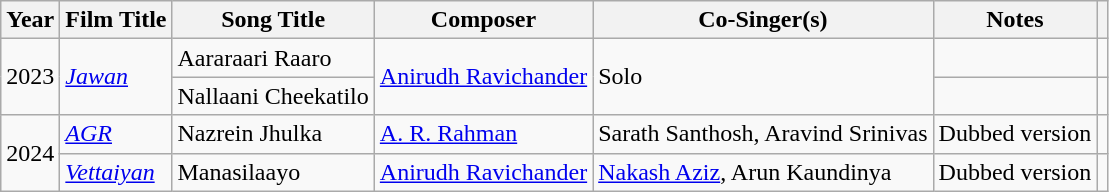<table class="wikitable sortable plainrowheaders">
<tr>
<th>Year</th>
<th>Film Title</th>
<th>Song Title</th>
<th>Composer</th>
<th>Co-Singer(s)</th>
<th>Notes</th>
<th></th>
</tr>
<tr>
<td rowspan="2">2023</td>
<td rowspan="2"><a href='#'><em>Jawan</em></a></td>
<td>Aararaari Raaro</td>
<td rowspan="2"><a href='#'>Anirudh Ravichander</a></td>
<td rowspan="2">Solo</td>
<td></td>
<td></td>
</tr>
<tr>
<td>Nallaani Cheekatilo</td>
<td></td>
<td></td>
</tr>
<tr>
<td rowspan="2">2024</td>
<td><em><a href='#'>AGR</a></em></td>
<td>Nazrein Jhulka</td>
<td><a href='#'>A. R. Rahman</a></td>
<td>Sarath Santhosh, Aravind Srinivas</td>
<td>Dubbed version</td>
<td></td>
</tr>
<tr>
<td><em><a href='#'>Vettaiyan</a></em></td>
<td>Manasilaayo</td>
<td><a href='#'>Anirudh Ravichander</a></td>
<td><a href='#'>Nakash Aziz</a>, Arun Kaundinya</td>
<td>Dubbed version</td>
</tr>
</table>
